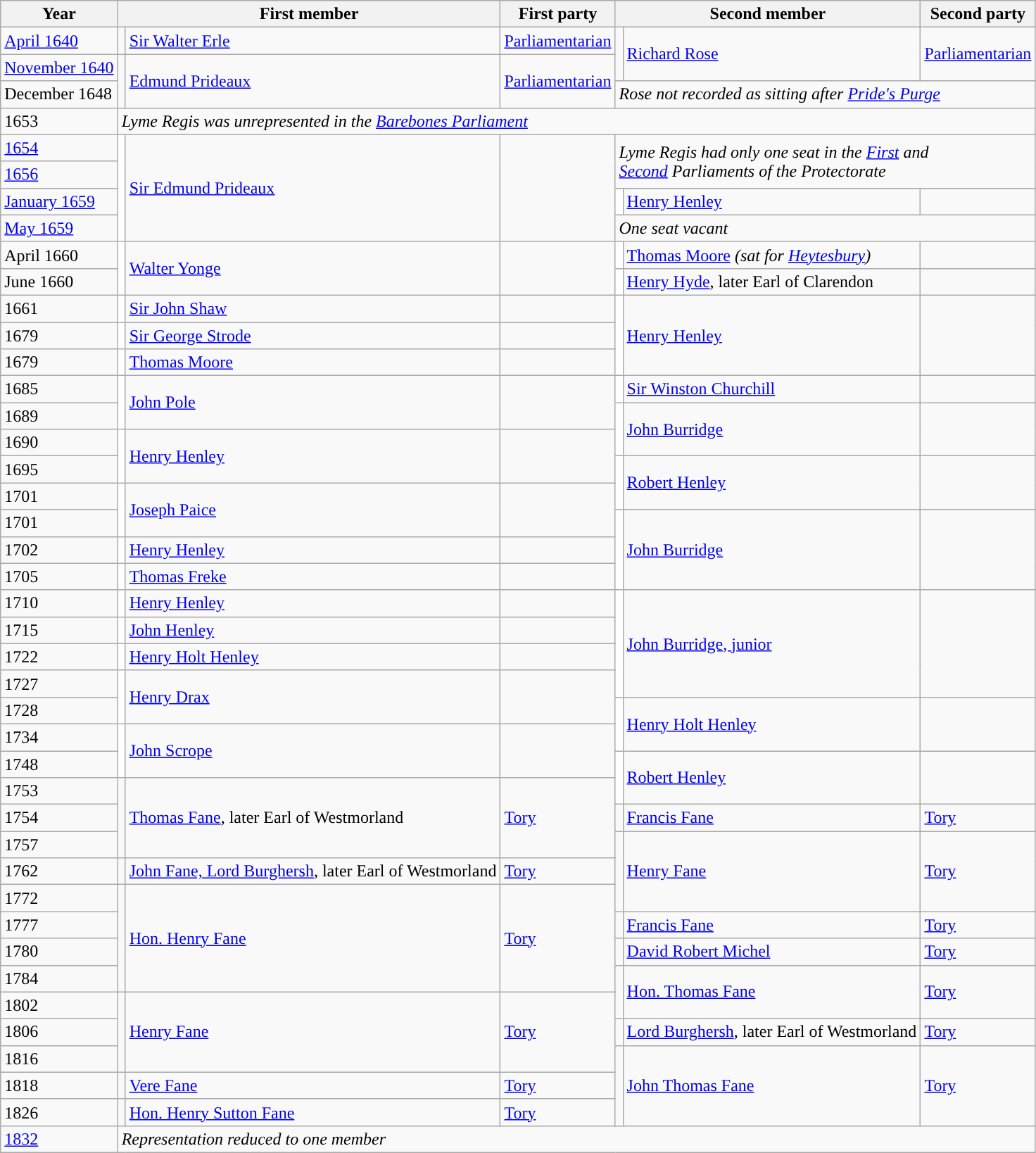<table class="wikitable">
<tr>
<th>Year</th>
<th colspan="2">First member</th>
<th>First party</th>
<th colspan="2">Second member</th>
<th>Second party</th>
</tr>
<tr>
<td><a href='#'>April 1640</a></td>
<td style="color:inherit;background-color: "></td>
<td><a href='#'>Sir Walter Erle</a></td>
<td><a href='#'>Parliamentarian</a></td>
<td rowspan="2" style="color:inherit;background-color: "></td>
<td rowspan="2"><a href='#'>Richard Rose</a></td>
<td rowspan="2"><a href='#'>Parliamentarian</a></td>
</tr>
<tr>
<td><a href='#'>November 1640</a></td>
<td rowspan="2" style="color:inherit;background-color: "></td>
<td rowspan="2"><a href='#'>Edmund Prideaux</a></td>
<td rowspan="2"><a href='#'>Parliamentarian</a></td>
</tr>
<tr>
<td>December 1648</td>
<td colspan="3"><em>Rose not recorded as sitting after <a href='#'>Pride's Purge</a></em></td>
</tr>
<tr>
<td>1653</td>
<td colspan="6"><em>Lyme Regis was unrepresented in the <a href='#'>Barebones Parliament</a></em></td>
</tr>
<tr>
<td><a href='#'>1654</a></td>
<td rowspan="4" style="color:inherit;background-color: white"></td>
<td rowspan="4"><a href='#'>Sir Edmund Prideaux</a></td>
<td rowspan="4"></td>
<td rowspan="2" colspan="3"><em>Lyme Regis had only one seat in the <a href='#'>First</a> and <br><a href='#'>Second</a> Parliaments of the Protectorate</em></td>
</tr>
<tr>
<td><a href='#'>1656</a></td>
</tr>
<tr>
<td><a href='#'>January 1659</a></td>
<td style="color:inherit;background-color: white"></td>
<td><a href='#'>Henry Henley</a></td>
<td></td>
</tr>
<tr>
<td><a href='#'>May 1659</a></td>
<td colspan="3"><em>One seat vacant</em></td>
</tr>
<tr>
<td>April 1660</td>
<td rowspan="2" style="color:inherit;background-color: white"></td>
<td rowspan="2"><a href='#'>Walter Yonge</a></td>
<td rowspan="2"></td>
<td style="color:inherit;background-color: white"></td>
<td><a href='#'>Thomas Moore</a>  <em>(sat for <a href='#'>Heytesbury</a>)</em></td>
<td></td>
</tr>
<tr>
<td>June 1660</td>
<td style="color:inherit;background-color: white"></td>
<td><a href='#'>Henry Hyde</a>, later Earl of Clarendon</td>
<td></td>
</tr>
<tr>
<td>1661</td>
<td style="color:inherit;background-color: white"></td>
<td><a href='#'>Sir John Shaw</a></td>
<td></td>
<td rowspan="3" style="color:inherit;background-color: white"></td>
<td rowspan="3"><a href='#'>Henry Henley</a></td>
<td rowspan="3"></td>
</tr>
<tr>
<td>1679</td>
<td style="color:inherit;background-color: white"></td>
<td><a href='#'>Sir George Strode</a></td>
<td></td>
</tr>
<tr>
<td>1679</td>
<td style="color:inherit;background-color: white"></td>
<td><a href='#'>Thomas Moore</a></td>
<td></td>
</tr>
<tr>
<td>1685</td>
<td rowspan="2" style="color:inherit;background-color: white"></td>
<td rowspan="2"><a href='#'>John Pole</a></td>
<td rowspan="2"></td>
<td style="color:inherit;background-color: white"></td>
<td><a href='#'>Sir Winston Churchill</a></td>
<td></td>
</tr>
<tr>
<td>1689</td>
<td rowspan="2" style="color:inherit;background-color: white"></td>
<td rowspan="2"><a href='#'>John Burridge</a></td>
<td rowspan="2"></td>
</tr>
<tr>
<td>1690</td>
<td rowspan="2" style="color:inherit;background-color: white"></td>
<td rowspan="2"><a href='#'>Henry Henley</a></td>
<td rowspan="2"></td>
</tr>
<tr>
<td>1695</td>
<td rowspan="2" style="color:inherit;background-color: white"></td>
<td rowspan="2"><a href='#'>Robert Henley</a></td>
<td rowspan="2"></td>
</tr>
<tr>
<td>1701</td>
<td rowspan="2" style="color:inherit;background-color: white"></td>
<td rowspan="2"><a href='#'>Joseph Paice</a></td>
<td rowspan="2"></td>
</tr>
<tr>
<td>1701</td>
<td rowspan="3" style="color:inherit;background-color: white"></td>
<td rowspan="3"><a href='#'>John Burridge</a></td>
<td rowspan="3"></td>
</tr>
<tr>
<td>1702</td>
<td style="color:inherit;background-color: white"></td>
<td><a href='#'>Henry Henley</a></td>
<td></td>
</tr>
<tr>
<td>1705</td>
<td style="color:inherit;background-color: white"></td>
<td><a href='#'>Thomas Freke</a></td>
<td></td>
</tr>
<tr>
<td>1710</td>
<td style="color:inherit;background-color: white"></td>
<td><a href='#'>Henry Henley</a></td>
<td></td>
<td rowspan="4" style="color:inherit;background-color: white"></td>
<td rowspan="4"><a href='#'>John Burridge, junior</a></td>
<td rowspan="4"></td>
</tr>
<tr>
<td>1715</td>
<td style="color:inherit;background-color: white"></td>
<td><a href='#'>John Henley</a></td>
<td></td>
</tr>
<tr>
<td>1722</td>
<td style="color:inherit;background-color: white"></td>
<td><a href='#'>Henry Holt Henley</a></td>
<td></td>
</tr>
<tr>
<td>1727</td>
<td rowspan="2" style="color:inherit;background-color: white"></td>
<td rowspan="2"><a href='#'>Henry Drax</a></td>
<td rowspan="2"></td>
</tr>
<tr>
<td>1728</td>
<td rowspan="2" style="color:inherit;background-color: white"></td>
<td rowspan="2"><a href='#'>Henry Holt Henley</a></td>
<td rowspan="2"></td>
</tr>
<tr>
<td>1734</td>
<td rowspan="2" style="color:inherit;background-color: white"></td>
<td rowspan="2"><a href='#'>John Scrope</a></td>
<td rowspan="2"></td>
</tr>
<tr>
<td>1748</td>
<td rowspan="2" style="color:inherit;background-color: white"></td>
<td rowspan="2"><a href='#'>Robert Henley</a></td>
<td rowspan="2"></td>
</tr>
<tr>
<td>1753</td>
<td rowspan="3" style="color:inherit;background-color: "></td>
<td rowspan="3"><a href='#'>Thomas Fane</a>, later Earl of Westmorland</td>
<td rowspan="3"><a href='#'>Tory</a></td>
</tr>
<tr>
<td>1754</td>
<td style="color:inherit;background-color: "></td>
<td><a href='#'>Francis Fane</a></td>
<td><a href='#'>Tory</a></td>
</tr>
<tr>
<td>1757</td>
<td rowspan="3" style="color:inherit;background-color: "></td>
<td rowspan="3"><a href='#'>Henry Fane</a></td>
<td rowspan="3"><a href='#'>Tory</a></td>
</tr>
<tr>
<td>1762</td>
<td style="color:inherit;background-color: "></td>
<td><a href='#'>John Fane, Lord Burghersh</a>, later Earl of Westmorland</td>
<td><a href='#'>Tory</a></td>
</tr>
<tr>
<td>1772</td>
<td rowspan="4" style="color:inherit;background-color: "></td>
<td rowspan="4"><a href='#'>Hon. Henry Fane</a></td>
<td rowspan="4"><a href='#'>Tory</a></td>
</tr>
<tr>
<td>1777</td>
<td style="color:inherit;background-color: "></td>
<td><a href='#'>Francis Fane</a></td>
<td><a href='#'>Tory</a></td>
</tr>
<tr>
<td>1780</td>
<td style="color:inherit;background-color: "></td>
<td><a href='#'>David Robert Michel</a></td>
<td><a href='#'>Tory</a></td>
</tr>
<tr>
<td>1784</td>
<td rowspan="2" style="color:inherit;background-color: "></td>
<td rowspan="2"><a href='#'>Hon. Thomas Fane</a></td>
<td rowspan="2"><a href='#'>Tory</a></td>
</tr>
<tr>
<td>1802</td>
<td rowspan="3" style="color:inherit;background-color: "></td>
<td rowspan="3"><a href='#'>Henry Fane</a></td>
<td rowspan="3"><a href='#'>Tory</a></td>
</tr>
<tr>
<td>1806</td>
<td style="color:inherit;background-color: "></td>
<td><a href='#'>Lord Burghersh</a>, later Earl of Westmorland</td>
<td><a href='#'>Tory</a></td>
</tr>
<tr>
<td>1816</td>
<td rowspan="3" style="color:inherit;background-color: "></td>
<td rowspan="3"><a href='#'>John Thomas Fane</a></td>
<td rowspan="3"><a href='#'>Tory</a></td>
</tr>
<tr>
<td>1818</td>
<td style="color:inherit;background-color: "></td>
<td><a href='#'>Vere Fane</a></td>
<td><a href='#'>Tory</a></td>
</tr>
<tr>
<td>1826</td>
<td style="color:inherit;background-color: "></td>
<td><a href='#'>Hon. Henry Sutton Fane</a></td>
<td><a href='#'>Tory</a></td>
</tr>
<tr>
<td><a href='#'>1832</a></td>
<td colspan="6"><em>Representation reduced to one member</em></td>
</tr>
</table>
